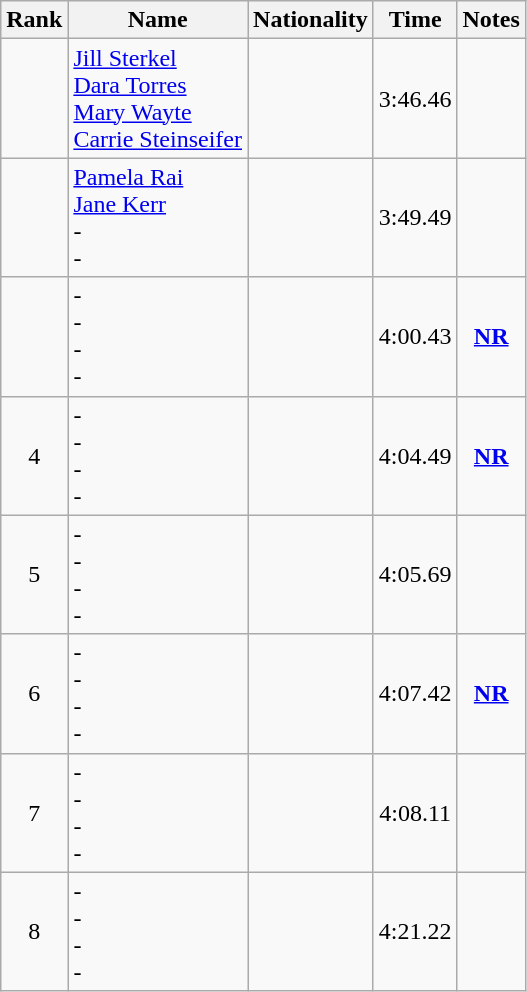<table class="wikitable sortable" style="text-align:center">
<tr>
<th>Rank</th>
<th>Name</th>
<th>Nationality</th>
<th>Time</th>
<th>Notes</th>
</tr>
<tr>
<td></td>
<td align=left><a href='#'>Jill Sterkel</a> <br> <a href='#'>Dara Torres</a> <br> <a href='#'>Mary Wayte</a> <br> <a href='#'>Carrie Steinseifer</a></td>
<td align=left></td>
<td>3:46.46</td>
<td></td>
</tr>
<tr>
<td></td>
<td align=left><a href='#'>Pamela Rai</a> <br> <a href='#'>Jane Kerr</a> <br> - <br> -</td>
<td align=left></td>
<td>3:49.49</td>
<td></td>
</tr>
<tr>
<td></td>
<td align=left>- <br> - <br> - <br> -</td>
<td align=left></td>
<td>4:00.43</td>
<td><strong><a href='#'>NR</a></strong></td>
</tr>
<tr>
<td>4</td>
<td align=left>- <br> - <br> - <br> -</td>
<td align=left></td>
<td>4:04.49</td>
<td><strong><a href='#'>NR</a></strong></td>
</tr>
<tr>
<td>5</td>
<td align=left>- <br> - <br> - <br> -</td>
<td align=left></td>
<td>4:05.69</td>
<td></td>
</tr>
<tr>
<td>6</td>
<td align=left>- <br> - <br> - <br> -</td>
<td align=left></td>
<td>4:07.42</td>
<td><strong><a href='#'>NR</a></strong></td>
</tr>
<tr>
<td>7</td>
<td align=left>- <br> - <br> - <br> -</td>
<td align=left></td>
<td>4:08.11</td>
<td></td>
</tr>
<tr>
<td>8</td>
<td align=left>- <br> - <br> - <br> -</td>
<td align=left></td>
<td>4:21.22</td>
<td></td>
</tr>
</table>
